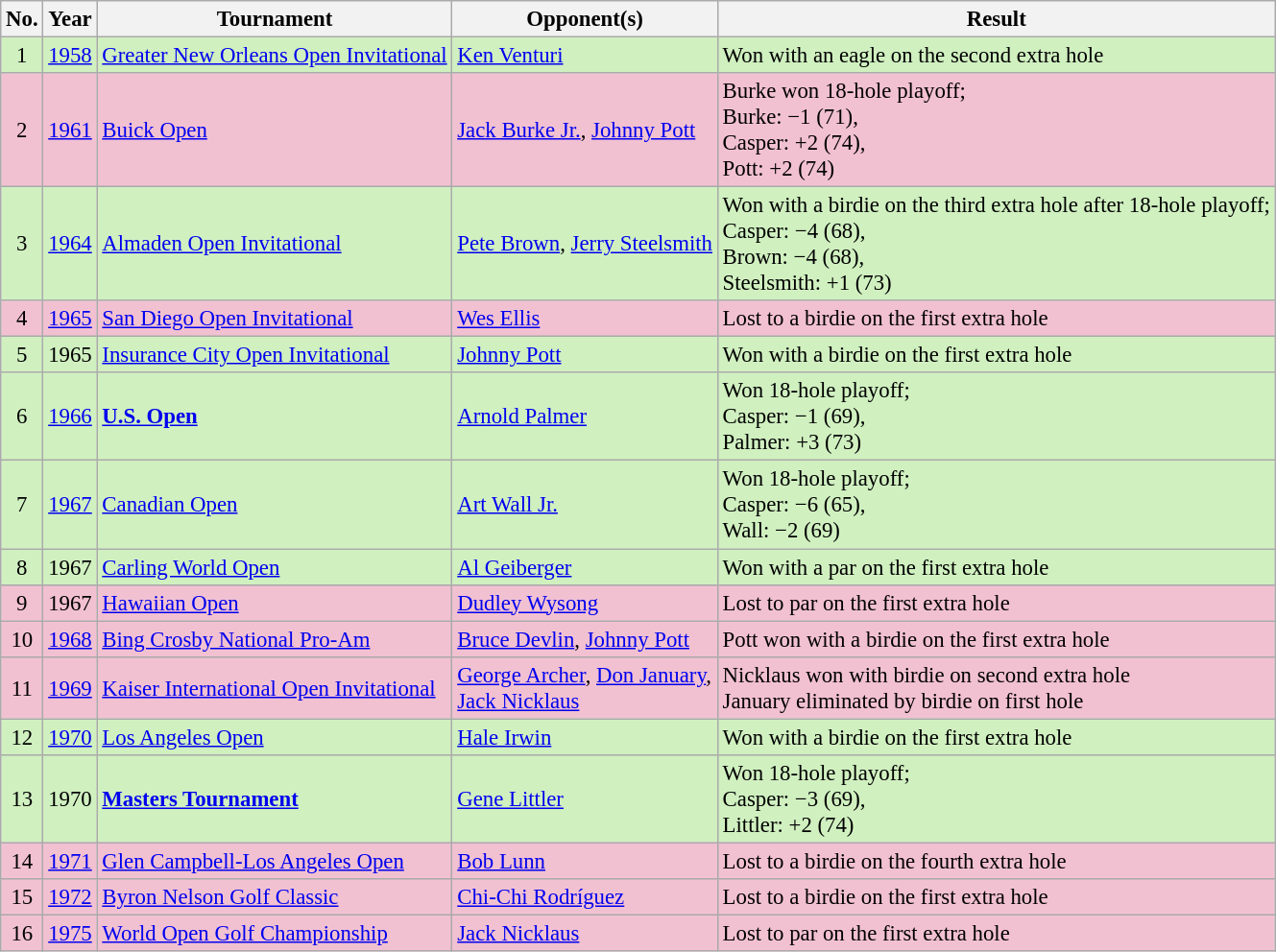<table class="wikitable" style="font-size:95%;">
<tr>
<th>No.</th>
<th>Year</th>
<th>Tournament</th>
<th>Opponent(s)</th>
<th>Result</th>
</tr>
<tr style="background:#D0F0C0;">
<td align=center>1</td>
<td><a href='#'>1958</a></td>
<td><a href='#'>Greater New Orleans Open Invitational</a></td>
<td> <a href='#'>Ken Venturi</a></td>
<td>Won with an eagle on the second extra hole</td>
</tr>
<tr style="background:#F2C1D1;">
<td align=center>2</td>
<td><a href='#'>1961</a></td>
<td><a href='#'>Buick Open</a></td>
<td> <a href='#'>Jack Burke Jr.</a>,  <a href='#'>Johnny Pott</a></td>
<td>Burke won 18-hole playoff;<br>Burke: −1 (71),<br>Casper: +2 (74),<br>Pott: +2 (74)</td>
</tr>
<tr style="background:#D0F0C0;">
<td align=center>3</td>
<td><a href='#'>1964</a></td>
<td><a href='#'>Almaden Open Invitational</a></td>
<td> <a href='#'>Pete Brown</a>,  <a href='#'>Jerry Steelsmith</a></td>
<td>Won with a birdie on the third extra hole after 18-hole playoff;<br>Casper: −4 (68),<br>Brown: −4 (68),<br>Steelsmith: +1 (73)</td>
</tr>
<tr style="background:#F2C1D1;">
<td align=center>4</td>
<td><a href='#'>1965</a></td>
<td><a href='#'>San Diego Open Invitational</a></td>
<td> <a href='#'>Wes Ellis</a></td>
<td>Lost to a birdie on the first extra hole</td>
</tr>
<tr style="background:#D0F0C0;">
<td align=center>5</td>
<td>1965</td>
<td><a href='#'>Insurance City Open Invitational</a></td>
<td> <a href='#'>Johnny Pott</a></td>
<td>Won with a birdie on the first extra hole</td>
</tr>
<tr style="background:#D0F0C0;">
<td align=center>6</td>
<td><a href='#'>1966</a></td>
<td><strong><a href='#'>U.S. Open</a></strong></td>
<td> <a href='#'>Arnold Palmer</a></td>
<td>Won 18-hole playoff;<br>Casper: −1 (69),<br>Palmer: +3 (73)</td>
</tr>
<tr style="background:#D0F0C0;">
<td align=center>7</td>
<td><a href='#'>1967</a></td>
<td><a href='#'>Canadian Open</a></td>
<td> <a href='#'>Art Wall Jr.</a></td>
<td>Won 18-hole playoff;<br>Casper: −6 (65),<br>Wall: −2 (69)</td>
</tr>
<tr style="background:#D0F0C0;">
<td align=center>8</td>
<td>1967</td>
<td><a href='#'>Carling World Open</a></td>
<td> <a href='#'>Al Geiberger</a></td>
<td>Won with a par on the first extra hole</td>
</tr>
<tr style="background:#F2C1D1;">
<td align=center>9</td>
<td>1967</td>
<td><a href='#'>Hawaiian Open</a></td>
<td> <a href='#'>Dudley Wysong</a></td>
<td>Lost to par on the first extra hole</td>
</tr>
<tr style="background:#F2C1D1;">
<td align=center>10</td>
<td><a href='#'>1968</a></td>
<td><a href='#'>Bing Crosby National Pro-Am</a></td>
<td> <a href='#'>Bruce Devlin</a>,   <a href='#'>Johnny Pott</a></td>
<td>Pott won with a birdie on the first extra hole</td>
</tr>
<tr style="background:#F2C1D1;">
<td align=center>11</td>
<td><a href='#'>1969</a></td>
<td><a href='#'>Kaiser International Open Invitational</a></td>
<td> <a href='#'>George Archer</a>,  <a href='#'>Don January</a>,<br> <a href='#'>Jack Nicklaus</a></td>
<td>Nicklaus won with birdie on second extra hole<br>January eliminated by birdie on first hole</td>
</tr>
<tr style="background:#D0F0C0;">
<td align=center>12</td>
<td><a href='#'>1970</a></td>
<td><a href='#'>Los Angeles Open</a></td>
<td> <a href='#'>Hale Irwin</a></td>
<td>Won with a birdie on the first extra hole</td>
</tr>
<tr style="background:#D0F0C0;">
<td align=center>13</td>
<td>1970</td>
<td><strong><a href='#'>Masters Tournament</a></strong></td>
<td> <a href='#'>Gene Littler</a></td>
<td>Won 18-hole playoff;<br>Casper: −3 (69),<br>Littler: +2 (74)</td>
</tr>
<tr style="background:#F2C1D1;">
<td align=center>14</td>
<td><a href='#'>1971</a></td>
<td><a href='#'>Glen Campbell-Los Angeles Open</a></td>
<td> <a href='#'>Bob Lunn</a></td>
<td>Lost to a birdie on the fourth extra hole</td>
</tr>
<tr style="background:#F2C1D1;">
<td align=center>15</td>
<td><a href='#'>1972</a></td>
<td><a href='#'>Byron Nelson Golf Classic</a></td>
<td> <a href='#'>Chi-Chi Rodríguez</a></td>
<td>Lost to a birdie on the first extra hole</td>
</tr>
<tr style="background:#F2C1D1;">
<td align=center>16</td>
<td><a href='#'>1975</a></td>
<td><a href='#'>World Open Golf Championship</a></td>
<td> <a href='#'>Jack Nicklaus</a></td>
<td>Lost to par on the first extra hole</td>
</tr>
</table>
